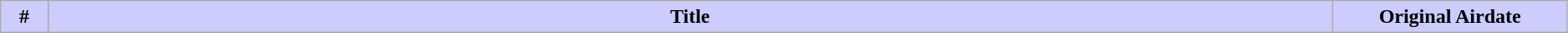<table class="wikitable" width=99%>
<tr>
<th style="background: #CCF" width="3%">#</th>
<th style="background: #CCF">Title</th>
<th style="background: #CCF" width="15%">Original Airdate<br>
























</th>
</tr>
</table>
